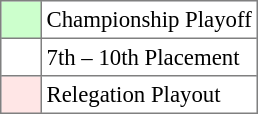<table bgcolor="#f7f8ff" cellpadding="3" cellspacing="0" border="1" style="font-size: 95%; border: gray solid 1px; border-collapse: collapse;text-align:center;">
<tr>
<td style="background: #CCFFCC;" width="20"></td>
<td bgcolor="#ffffff" align="left">Championship Playoff</td>
</tr>
<tr>
<td style="background: #FFFFFF;" width="20"></td>
<td bgcolor="#ffffff" align="left">7th – 10th Placement</td>
</tr>
<tr>
<td style="background: #FFE6E6;" width="20"></td>
<td bgcolor="#ffffff" align="left">Relegation Playout</td>
</tr>
</table>
